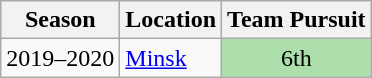<table class="wikitable" style="display: inline-table;">
<tr>
<th>Season</th>
<th>Location</th>
<th colspan="1">Team Pursuit</th>
</tr>
<tr style="text-align:center">
<td>2019–2020</td>
<td align=left> <a href='#'>Minsk</a></td>
<td style="background:#addfad;">6th</td>
</tr>
</table>
